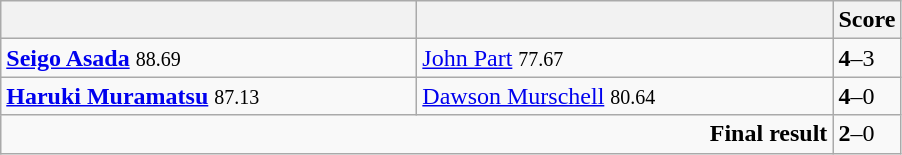<table class="wikitable">
<tr>
<th width=270><strong></strong></th>
<th width=270></th>
<th>Score</th>
</tr>
<tr>
<td><strong><a href='#'>Seigo Asada</a></strong> <small><span>88.69</span></small></td>
<td><a href='#'>John Part</a> <small><span>77.67</span></small></td>
<td><strong>4</strong>–3</td>
</tr>
<tr>
<td><strong><a href='#'>Haruki Muramatsu</a></strong> <small><span>87.13</span></small></td>
<td><a href='#'>Dawson Murschell</a> <small><span>80.64</span></small></td>
<td><strong>4</strong>–0</td>
</tr>
<tr>
<td colspan="2" align="right"><strong>Final result</strong></td>
<td><strong>2</strong>–0</td>
</tr>
</table>
